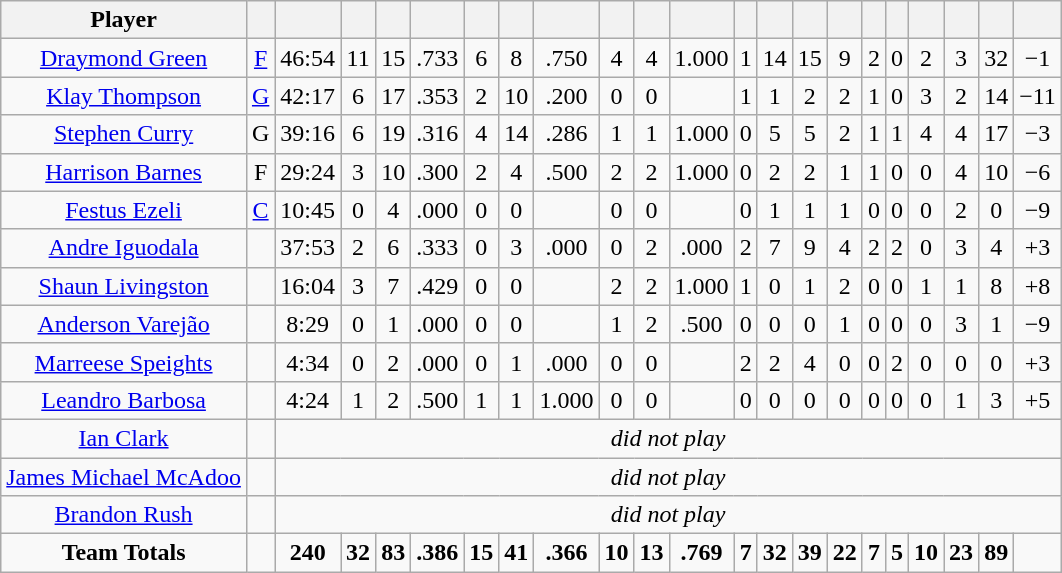<table class="wikitable" style="text-align: center">
<tr>
<th>Player</th>
<th></th>
<th></th>
<th></th>
<th></th>
<th></th>
<th></th>
<th></th>
<th></th>
<th></th>
<th></th>
<th></th>
<th></th>
<th></th>
<th></th>
<th></th>
<th></th>
<th></th>
<th></th>
<th></th>
<th></th>
<th></th>
</tr>
<tr>
<td><a href='#'>Draymond Green</a></td>
<td><a href='#'>F</a></td>
<td>46:54</td>
<td>11</td>
<td>15</td>
<td>.733</td>
<td>6</td>
<td>8</td>
<td>.750</td>
<td>4</td>
<td>4</td>
<td>1.000</td>
<td>1</td>
<td>14</td>
<td>15</td>
<td>9</td>
<td>2</td>
<td>0</td>
<td>2</td>
<td>3</td>
<td>32</td>
<td>−1</td>
</tr>
<tr>
<td><a href='#'>Klay Thompson</a></td>
<td><a href='#'>G</a></td>
<td>42:17</td>
<td>6</td>
<td>17</td>
<td>.353</td>
<td>2</td>
<td>10</td>
<td>.200</td>
<td>0</td>
<td>0</td>
<td></td>
<td>1</td>
<td>1</td>
<td>2</td>
<td>2</td>
<td>1</td>
<td>0</td>
<td>3</td>
<td>2</td>
<td>14</td>
<td>−11</td>
</tr>
<tr>
<td><a href='#'>Stephen Curry</a></td>
<td>G</td>
<td>39:16</td>
<td>6</td>
<td>19</td>
<td>.316</td>
<td>4</td>
<td>14</td>
<td>.286</td>
<td>1</td>
<td>1</td>
<td>1.000</td>
<td>0</td>
<td>5</td>
<td>5</td>
<td>2</td>
<td>1</td>
<td>1</td>
<td>4</td>
<td>4</td>
<td>17</td>
<td>−3</td>
</tr>
<tr>
<td><a href='#'>Harrison Barnes</a></td>
<td>F</td>
<td>29:24</td>
<td>3</td>
<td>10</td>
<td>.300</td>
<td>2</td>
<td>4</td>
<td>.500</td>
<td>2</td>
<td>2</td>
<td>1.000</td>
<td>0</td>
<td>2</td>
<td>2</td>
<td>1</td>
<td>1</td>
<td>0</td>
<td>0</td>
<td>4</td>
<td>10</td>
<td>−6</td>
</tr>
<tr>
<td><a href='#'>Festus Ezeli</a></td>
<td><a href='#'>C</a></td>
<td>10:45</td>
<td>0</td>
<td>4</td>
<td>.000</td>
<td>0</td>
<td>0</td>
<td></td>
<td>0</td>
<td>0</td>
<td></td>
<td>0</td>
<td>1</td>
<td>1</td>
<td>1</td>
<td>0</td>
<td>0</td>
<td>0</td>
<td>2</td>
<td>0</td>
<td>−9</td>
</tr>
<tr>
<td><a href='#'>Andre Iguodala</a></td>
<td></td>
<td>37:53</td>
<td>2</td>
<td>6</td>
<td>.333</td>
<td>0</td>
<td>3</td>
<td>.000</td>
<td>0</td>
<td>2</td>
<td>.000</td>
<td>2</td>
<td>7</td>
<td>9</td>
<td>4</td>
<td>2</td>
<td>2</td>
<td>0</td>
<td>3</td>
<td>4</td>
<td>+3</td>
</tr>
<tr>
<td><a href='#'>Shaun Livingston</a></td>
<td></td>
<td>16:04</td>
<td>3</td>
<td>7</td>
<td>.429</td>
<td>0</td>
<td>0</td>
<td></td>
<td>2</td>
<td>2</td>
<td>1.000</td>
<td>1</td>
<td>0</td>
<td>1</td>
<td>2</td>
<td>0</td>
<td>0</td>
<td>1</td>
<td>1</td>
<td>8</td>
<td>+8</td>
</tr>
<tr>
<td><a href='#'>Anderson Varejão</a></td>
<td></td>
<td>8:29</td>
<td>0</td>
<td>1</td>
<td>.000</td>
<td>0</td>
<td>0</td>
<td></td>
<td>1</td>
<td>2</td>
<td>.500</td>
<td>0</td>
<td>0</td>
<td>0</td>
<td>1</td>
<td>0</td>
<td>0</td>
<td>0</td>
<td>3</td>
<td>1</td>
<td>−9</td>
</tr>
<tr>
<td><a href='#'>Marreese Speights</a></td>
<td></td>
<td>4:34</td>
<td>0</td>
<td>2</td>
<td>.000</td>
<td>0</td>
<td>1</td>
<td>.000</td>
<td>0</td>
<td>0</td>
<td></td>
<td>2</td>
<td>2</td>
<td>4</td>
<td>0</td>
<td>0</td>
<td>2</td>
<td>0</td>
<td>0</td>
<td>0</td>
<td>+3</td>
</tr>
<tr>
<td><a href='#'>Leandro Barbosa</a></td>
<td></td>
<td>4:24</td>
<td>1</td>
<td>2</td>
<td>.500</td>
<td>1</td>
<td>1</td>
<td>1.000</td>
<td>0</td>
<td>0</td>
<td></td>
<td>0</td>
<td>0</td>
<td>0</td>
<td>0</td>
<td>0</td>
<td>0</td>
<td>0</td>
<td>1</td>
<td>3</td>
<td>+5</td>
</tr>
<tr>
<td><a href='#'>Ian Clark</a></td>
<td></td>
<td colspan="20"><em>did not play</em></td>
</tr>
<tr>
<td><a href='#'>James Michael McAdoo</a></td>
<td></td>
<td colspan="20"><em>did not play</em></td>
</tr>
<tr>
<td><a href='#'>Brandon Rush</a></td>
<td></td>
<td colspan="20"><em>did not play</em></td>
</tr>
<tr>
<td><strong>Team Totals</strong></td>
<td></td>
<td><strong>240</strong></td>
<td><strong>32</strong></td>
<td><strong>83</strong></td>
<td><strong>.386</strong></td>
<td><strong>15</strong></td>
<td><strong>41</strong></td>
<td><strong>.366</strong></td>
<td><strong>10</strong></td>
<td><strong>13</strong></td>
<td><strong>.769</strong></td>
<td><strong>7</strong></td>
<td><strong>32</strong></td>
<td><strong>39</strong></td>
<td><strong>22</strong></td>
<td><strong>7</strong></td>
<td><strong>5</strong></td>
<td><strong>10</strong></td>
<td><strong>23</strong></td>
<td><strong>89</strong></td>
<td></td>
</tr>
</table>
